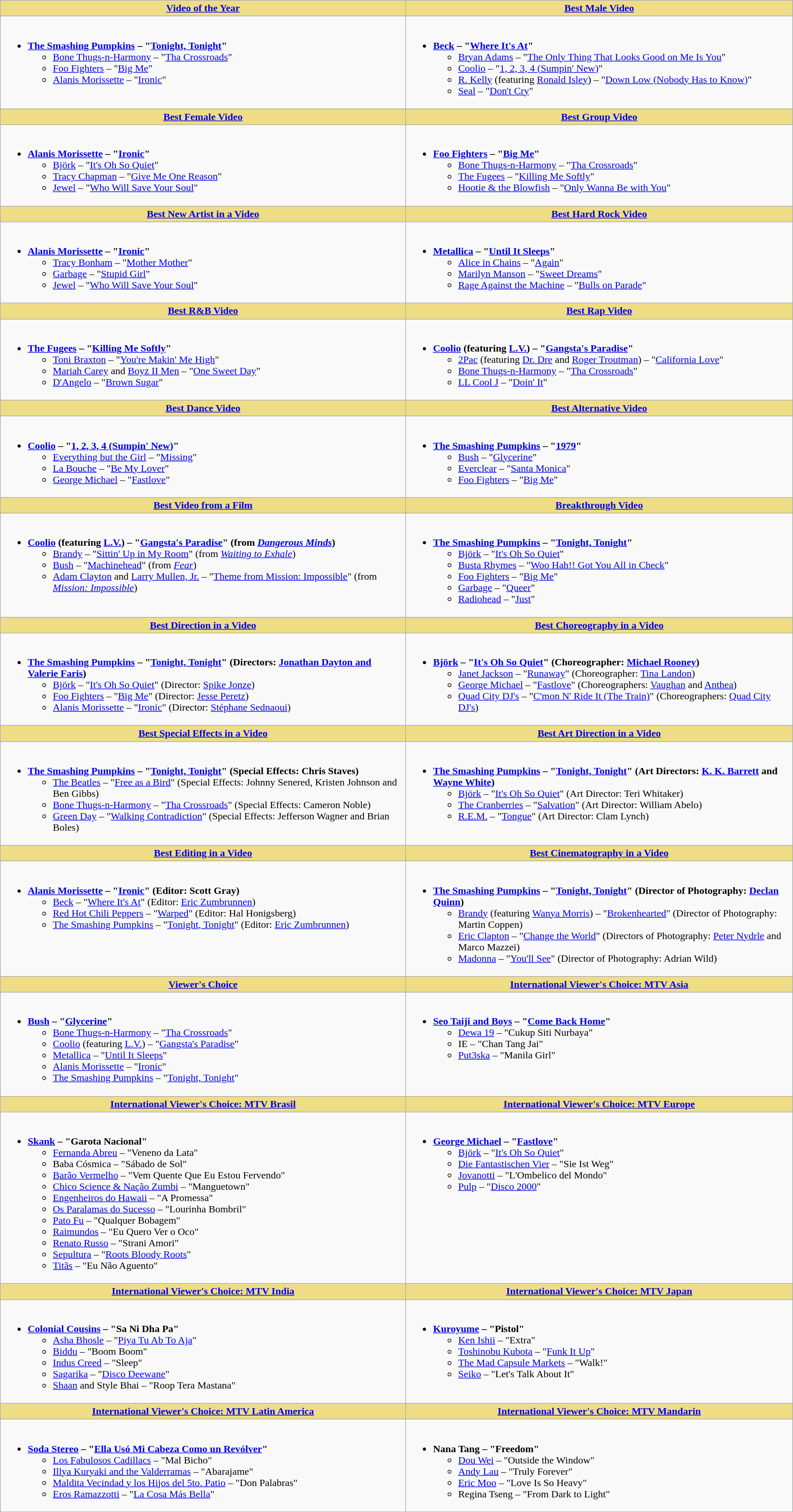<table class="wikitable" style="width:100%">
<tr>
<th style="background:#EEDD85; width=50%"><a href='#'>Video of the Year</a></th>
<th style="background:#EEDD85; width=50%"><a href='#'>Best Male Video</a></th>
</tr>
<tr>
<td valign="top"><br><ul><li><strong><a href='#'>The Smashing Pumpkins</a> – "<a href='#'>Tonight, Tonight</a>"</strong><ul><li><a href='#'>Bone Thugs-n-Harmony</a> – "<a href='#'>Tha Crossroads</a>"</li><li><a href='#'>Foo Fighters</a> – "<a href='#'>Big Me</a>"</li><li><a href='#'>Alanis Morissette</a> – "<a href='#'>Ironic</a>"</li></ul></li></ul></td>
<td valign="top"><br><ul><li><strong><a href='#'>Beck</a> – "<a href='#'>Where It's At</a>"</strong><ul><li><a href='#'>Bryan Adams</a> – "<a href='#'>The Only Thing That Looks Good on Me Is You</a>"</li><li><a href='#'>Coolio</a> – "<a href='#'>1, 2, 3, 4 (Sumpin' New)</a>"</li><li><a href='#'>R. Kelly</a> (featuring <a href='#'>Ronald Isley</a>) – "<a href='#'>Down Low (Nobody Has to Know)</a>"</li><li><a href='#'>Seal</a> – "<a href='#'>Don't Cry</a>"</li></ul></li></ul></td>
</tr>
<tr>
<th style="background:#EEDD85; width=50%"><a href='#'>Best Female Video</a></th>
<th style="background:#EEDD85; width=50%"><a href='#'>Best Group Video</a></th>
</tr>
<tr>
<td valign="top"><br><ul><li><strong><a href='#'>Alanis Morissette</a> – "<a href='#'>Ironic</a>"</strong><ul><li><a href='#'>Björk</a> – "<a href='#'>It's Oh So Quiet</a>"</li><li><a href='#'>Tracy Chapman</a> – "<a href='#'>Give Me One Reason</a>"</li><li><a href='#'>Jewel</a> – "<a href='#'>Who Will Save Your Soul</a>"</li></ul></li></ul></td>
<td valign="top"><br><ul><li><strong><a href='#'>Foo Fighters</a> – "<a href='#'>Big Me</a>"</strong><ul><li><a href='#'>Bone Thugs-n-Harmony</a> – "<a href='#'>Tha Crossroads</a>"</li><li><a href='#'>The Fugees</a> – "<a href='#'>Killing Me Softly</a>"</li><li><a href='#'>Hootie & the Blowfish</a> – "<a href='#'>Only Wanna Be with You</a>"</li></ul></li></ul></td>
</tr>
<tr>
<th style="background:#EEDD85; width=50%"><a href='#'>Best New Artist in a Video</a></th>
<th style="background:#EEDD85; width=50%"><a href='#'>Best Hard Rock Video</a></th>
</tr>
<tr>
<td valign="top"><br><ul><li><strong><a href='#'>Alanis Morissette</a> – "<a href='#'>Ironic</a>"</strong><ul><li><a href='#'>Tracy Bonham</a> – "<a href='#'>Mother Mother</a>"</li><li><a href='#'>Garbage</a> – "<a href='#'>Stupid Girl</a>"</li><li><a href='#'>Jewel</a> – "<a href='#'>Who Will Save Your Soul</a>"</li></ul></li></ul></td>
<td valign="top"><br><ul><li><strong><a href='#'>Metallica</a> – "<a href='#'>Until It Sleeps</a>"</strong><ul><li><a href='#'>Alice in Chains</a> – "<a href='#'>Again</a>"</li><li><a href='#'>Marilyn Manson</a> – "<a href='#'>Sweet Dreams</a>"</li><li><a href='#'>Rage Against the Machine</a> – "<a href='#'>Bulls on Parade</a>"</li></ul></li></ul></td>
</tr>
<tr>
<th style="background:#EEDD85; width=50%"><a href='#'>Best R&B Video</a></th>
<th style="background:#EEDD85; width=50%"><a href='#'>Best Rap Video</a></th>
</tr>
<tr>
<td valign="top"><br><ul><li><strong><a href='#'>The Fugees</a> – "<a href='#'>Killing Me Softly</a>"</strong><ul><li><a href='#'>Toni Braxton</a> – "<a href='#'>You're Makin' Me High</a>"</li><li><a href='#'>Mariah Carey</a> and <a href='#'>Boyz II Men</a> – "<a href='#'>One Sweet Day</a>"</li><li><a href='#'>D'Angelo</a> – "<a href='#'>Brown Sugar</a>"</li></ul></li></ul></td>
<td valign="top"><br><ul><li><strong><a href='#'>Coolio</a> (featuring <a href='#'>L.V.</a>) – "<a href='#'>Gangsta's Paradise</a>"</strong><ul><li><a href='#'>2Pac</a> (featuring <a href='#'>Dr. Dre</a> and <a href='#'>Roger Troutman</a>) – "<a href='#'>California Love</a>"</li><li><a href='#'>Bone Thugs-n-Harmony</a> – "<a href='#'>Tha Crossroads</a>"</li><li><a href='#'>LL Cool J</a> – "<a href='#'>Doin' It</a>"</li></ul></li></ul></td>
</tr>
<tr>
<th style="background:#EEDD85; width=50%"><a href='#'>Best Dance Video</a></th>
<th style="background:#EEDD85; width=50%"><a href='#'>Best Alternative Video</a></th>
</tr>
<tr>
<td valign="top"><br><ul><li><strong><a href='#'>Coolio</a> – "<a href='#'>1, 2, 3, 4 (Sumpin' New)</a>"</strong><ul><li><a href='#'>Everything but the Girl</a> – "<a href='#'>Missing</a>"</li><li><a href='#'>La Bouche</a> – "<a href='#'>Be My Lover</a>"</li><li><a href='#'>George Michael</a> – "<a href='#'>Fastlove</a>"</li></ul></li></ul></td>
<td valign="top"><br><ul><li><strong><a href='#'>The Smashing Pumpkins</a> – "<a href='#'>1979</a>"</strong><ul><li><a href='#'>Bush</a> – "<a href='#'>Glycerine</a>"</li><li><a href='#'>Everclear</a> – "<a href='#'>Santa Monica</a>"</li><li><a href='#'>Foo Fighters</a> – "<a href='#'>Big Me</a>"</li></ul></li></ul></td>
</tr>
<tr>
<th style="background:#EEDD85; width=50%"><a href='#'>Best Video from a Film</a></th>
<th style="background:#EEDD85; width=50%"><a href='#'>Breakthrough Video</a></th>
</tr>
<tr>
<td valign="top"><br><ul><li><strong><a href='#'>Coolio</a> (featuring <a href='#'>L.V.</a>) – "<a href='#'>Gangsta's Paradise</a>" (from <em><a href='#'>Dangerous Minds</a></em>)</strong><ul><li><a href='#'>Brandy</a> – "<a href='#'>Sittin' Up in My Room</a>" (from <em><a href='#'>Waiting to Exhale</a></em>)</li><li><a href='#'>Bush</a> – "<a href='#'>Machinehead</a>" (from <em><a href='#'>Fear</a></em>)</li><li><a href='#'>Adam Clayton</a> and <a href='#'>Larry Mullen, Jr.</a> – "<a href='#'>Theme from Mission: Impossible</a>" (from <em><a href='#'>Mission: Impossible</a></em>)</li></ul></li></ul></td>
<td valign="top"><br><ul><li><strong><a href='#'>The Smashing Pumpkins</a> – "<a href='#'>Tonight, Tonight</a>"</strong><ul><li><a href='#'>Björk</a> – "<a href='#'>It's Oh So Quiet</a>"</li><li><a href='#'>Busta Rhymes</a> – "<a href='#'>Woo Hah!! Got You All in Check</a>"</li><li><a href='#'>Foo Fighters</a> – "<a href='#'>Big Me</a>"</li><li><a href='#'>Garbage</a> – "<a href='#'>Queer</a>"</li><li><a href='#'>Radiohead</a> – "<a href='#'>Just</a>"</li></ul></li></ul></td>
</tr>
<tr>
<th style="background:#EEDD85; width=50%"><a href='#'>Best Direction in a Video</a></th>
<th style="background:#EEDD85; width=50%"><a href='#'>Best Choreography in a Video</a></th>
</tr>
<tr>
<td valign="top"><br><ul><li><strong><a href='#'>The Smashing Pumpkins</a> – "<a href='#'>Tonight, Tonight</a>" (Directors: <a href='#'>Jonathan Dayton and Valerie Faris</a>)</strong><ul><li><a href='#'>Björk</a> – "<a href='#'>It's Oh So Quiet</a>" (Director: <a href='#'>Spike Jonze</a>)</li><li><a href='#'>Foo Fighters</a> – "<a href='#'>Big Me</a>" (Director: <a href='#'>Jesse Peretz</a>)</li><li><a href='#'>Alanis Morissette</a> – "<a href='#'>Ironic</a>" (Director: <a href='#'>Stéphane Sednaoui</a>)</li></ul></li></ul></td>
<td valign="top"><br><ul><li><strong><a href='#'>Björk</a> – "<a href='#'>It's Oh So Quiet</a>" (Choreographer: <a href='#'>Michael Rooney</a>)</strong><ul><li><a href='#'>Janet Jackson</a> – "<a href='#'>Runaway</a>" (Choreographer: <a href='#'>Tina Landon</a>)</li><li><a href='#'>George Michael</a> – "<a href='#'>Fastlove</a>" (Choreographers: <a href='#'>Vaughan</a> and <a href='#'>Anthea</a>)</li><li><a href='#'>Quad City DJ's</a> – "<a href='#'>C'mon N' Ride It (The Train)</a>" (Choreographers: <a href='#'>Quad City DJ's</a>)</li></ul></li></ul></td>
</tr>
<tr>
<th style="background:#EEDD85; width=50%"><a href='#'>Best Special Effects in a Video</a></th>
<th style="background:#EEDD85; width=50%"><a href='#'>Best Art Direction in a Video</a></th>
</tr>
<tr>
<td valign="top"><br><ul><li><strong><a href='#'>The Smashing Pumpkins</a> – "<a href='#'>Tonight, Tonight</a>" (Special Effects: Chris Staves)</strong><ul><li><a href='#'>The Beatles</a> – "<a href='#'>Free as a Bird</a>" (Special Effects: Johnny Senered, Kristen Johnson and Ben Gibbs)</li><li><a href='#'>Bone Thugs-n-Harmony</a> – "<a href='#'>Tha Crossroads</a>" (Special Effects: Cameron Noble)</li><li><a href='#'>Green Day</a> – "<a href='#'>Walking Contradiction</a>" (Special Effects: Jefferson Wagner and Brian Boles)</li></ul></li></ul></td>
<td valign="top"><br><ul><li><strong><a href='#'>The Smashing Pumpkins</a> – "<a href='#'>Tonight, Tonight</a>" (Art Directors: <a href='#'>K. K. Barrett</a> and <a href='#'>Wayne White</a>)</strong><ul><li><a href='#'>Björk</a> – "<a href='#'>It's Oh So Quiet</a>" (Art Director: Teri Whitaker)</li><li><a href='#'>The Cranberries</a> – "<a href='#'>Salvation</a>" (Art Director: William Abelo)</li><li><a href='#'>R.E.M.</a> – "<a href='#'>Tongue</a>" (Art Director: Clam Lynch)</li></ul></li></ul></td>
</tr>
<tr>
<th style="background:#EEDD85; width=50%"><a href='#'>Best Editing in a Video</a></th>
<th style="background:#EEDD85; width=50%"><a href='#'>Best Cinematography in a Video</a></th>
</tr>
<tr>
<td valign="top"><br><ul><li><strong><a href='#'>Alanis Morissette</a> – "<a href='#'>Ironic</a>" (Editor: Scott Gray)</strong><ul><li><a href='#'>Beck</a> – "<a href='#'>Where It's At</a>" (Editor: <a href='#'>Eric Zumbrunnen</a>)</li><li><a href='#'>Red Hot Chili Peppers</a> – "<a href='#'>Warped</a>" (Editor: Hal Honigsberg)</li><li><a href='#'>The Smashing Pumpkins</a> – "<a href='#'>Tonight, Tonight</a>" (Editor: <a href='#'>Eric Zumbrunnen</a>)</li></ul></li></ul></td>
<td valign="top"><br><ul><li><strong><a href='#'>The Smashing Pumpkins</a> – "<a href='#'>Tonight, Tonight</a>" (Director of Photography: <a href='#'>Declan Quinn</a>)</strong><ul><li><a href='#'>Brandy</a> (featuring <a href='#'>Wanya Morris</a>) – "<a href='#'>Brokenhearted</a>" (Director of Photography: Martin Coppen)</li><li><a href='#'>Eric Clapton</a> – "<a href='#'>Change the World</a>" (Directors of Photography: <a href='#'>Peter Nydrle</a> and Marco Mazzei)</li><li><a href='#'>Madonna</a> – "<a href='#'>You'll See</a>" (Director of Photography: Adrian Wild)</li></ul></li></ul></td>
</tr>
<tr>
<th style="background:#EEDD85; width=50%"><a href='#'>Viewer's Choice</a></th>
<th style="background:#EEDD85; width=50%"><a href='#'>International Viewer's Choice: MTV Asia</a></th>
</tr>
<tr>
<td valign="top"><br><ul><li><strong><a href='#'>Bush</a> – "<a href='#'>Glycerine</a>"</strong><ul><li><a href='#'>Bone Thugs-n-Harmony</a> – "<a href='#'>Tha Crossroads</a>"</li><li><a href='#'>Coolio</a> (featuring <a href='#'>L.V.</a>) – "<a href='#'>Gangsta's Paradise</a>"</li><li><a href='#'>Metallica</a> – "<a href='#'>Until It Sleeps</a>"</li><li><a href='#'>Alanis Morissette</a> – "<a href='#'>Ironic</a>"</li><li><a href='#'>The Smashing Pumpkins</a> – "<a href='#'>Tonight, Tonight</a>"</li></ul></li></ul></td>
<td valign="top"><br><ul><li><strong><a href='#'>Seo Taiji and Boys</a> – "<a href='#'>Come Back Home</a>"</strong><ul><li><a href='#'>Dewa 19</a> – "Cukup Siti Nurbaya"</li><li>IE – "Chan Tang Jai"</li><li><a href='#'>Put3ska</a> – "Manila Girl"</li></ul></li></ul></td>
</tr>
<tr>
<th style="background:#EEDD85; width=50%"><a href='#'>International Viewer's Choice: MTV Brasil</a></th>
<th style="background:#EEDD85; width=50%"><a href='#'>International Viewer's Choice: MTV Europe</a></th>
</tr>
<tr>
<td valign="top"><br><ul><li><strong><a href='#'>Skank</a> – "Garota Nacional"</strong><ul><li><a href='#'>Fernanda Abreu</a> – "Veneno da Lata"</li><li>Baba Cósmica – "Sábado de Sol"</li><li><a href='#'>Barão Vermelho</a> – "Vem Quente Que Eu Estou Fervendo"</li><li><a href='#'>Chico Science & Nação Zumbi</a> – "Manguetown"</li><li><a href='#'>Engenheiros do Hawaii</a> – "A Promessa"</li><li><a href='#'>Os Paralamas do Sucesso</a> – "Lourinha Bombril"</li><li><a href='#'>Pato Fu</a> – "Qualquer Bobagem"</li><li><a href='#'>Raimundos</a> – "Eu Quero Ver o Oco"</li><li><a href='#'>Renato Russo</a> – "Strani Amori"</li><li><a href='#'>Sepultura</a> – "<a href='#'>Roots Bloody Roots</a>"</li><li><a href='#'>Titãs</a> – "Eu Não Aguento"</li></ul></li></ul></td>
<td valign="top"><br><ul><li><strong><a href='#'>George Michael</a> – "<a href='#'>Fastlove</a>"</strong><ul><li><a href='#'>Björk</a> – "<a href='#'>It's Oh So Quiet</a>"</li><li><a href='#'>Die Fantastischen Vier</a> – "Sie Ist Weg"</li><li><a href='#'>Jovanotti</a> – "L'Ombelico del Mondo"</li><li><a href='#'>Pulp</a> – "<a href='#'>Disco 2000</a>"</li></ul></li></ul></td>
</tr>
<tr>
<th style="background:#EEDD85; width=50%"><a href='#'>International Viewer's Choice: MTV India</a></th>
<th style="background:#EEDD85; width=50%"><a href='#'>International Viewer's Choice: MTV Japan</a></th>
</tr>
<tr>
<td valign="top"><br><ul><li><strong><a href='#'>Colonial Cousins</a> – "Sa Ni Dha Pa"</strong><ul><li><a href='#'>Asha Bhosle</a> – "<a href='#'>Piya Tu Ab To Aja</a>"</li><li><a href='#'>Biddu</a> – "Boom Boom"</li><li><a href='#'>Indus Creed</a> – "Sleep"</li><li><a href='#'>Sagarika</a> – "<a href='#'>Disco Deewane</a>"</li><li><a href='#'>Shaan</a> and Style Bhai – "Roop Tera Mastana"</li></ul></li></ul></td>
<td valign="top"><br><ul><li><strong><a href='#'>Kuroyume</a> – "Pistol"</strong><ul><li><a href='#'>Ken Ishii</a> – "Extra"</li><li><a href='#'>Toshinobu Kubota</a> – "<a href='#'>Funk It Up</a>"</li><li><a href='#'>The Mad Capsule Markets</a> – "Walk!"</li><li><a href='#'>Seiko</a> – "Let's Talk About It"</li></ul></li></ul></td>
</tr>
<tr>
<th style="background:#EEDD85; width=50%"><a href='#'>International Viewer's Choice: MTV Latin America</a></th>
<th style="background:#EEDD85; width=50%"><a href='#'>International Viewer's Choice: MTV Mandarin</a></th>
</tr>
<tr>
<td valign="top"><br><ul><li><strong><a href='#'>Soda Stereo</a> – "<a href='#'>Ella Usó Mi Cabeza Como un Revólver</a>"</strong><ul><li><a href='#'>Los Fabulosos Cadillacs</a> – "Mal Bicho"</li><li><a href='#'>Illya Kuryaki and the Valderramas</a> – "Abarajame"</li><li><a href='#'>Maldita Vecindad y los Hijos del 5to. Patio</a> – "Don Palabras"</li><li><a href='#'>Eros Ramazzotti</a> – "<a href='#'>La Cosa Más Bella</a>"</li></ul></li></ul></td>
<td valign="top"><br><ul><li><strong>Nana Tang – "Freedom"</strong><ul><li><a href='#'>Dou Wei</a> – "Outside the Window"</li><li><a href='#'>Andy Lau</a> – "Truly Forever"</li><li><a href='#'>Eric Moo</a> – "Love Is So Heavy"</li><li>Regina Tseng – "From Dark to Light"</li></ul></li></ul></td>
</tr>
</table>
